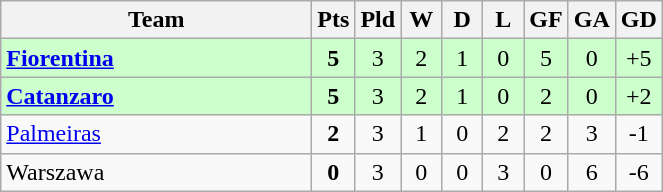<table class="wikitable" style="text-align:center;">
<tr>
<th width=200>Team</th>
<th width=20>Pts</th>
<th width=20>Pld</th>
<th width=20>W</th>
<th width=20>D</th>
<th width=20>L</th>
<th width=20>GF</th>
<th width=20>GA</th>
<th width=20>GD</th>
</tr>
<tr style="background:#ccffcc">
<td style="text-align:left"><strong> <a href='#'>Fiorentina</a></strong></td>
<td><strong>5</strong></td>
<td>3</td>
<td>2</td>
<td>1</td>
<td>0</td>
<td>5</td>
<td>0</td>
<td>+5</td>
</tr>
<tr style="background:#ccffcc">
<td style="text-align:left"><strong> <a href='#'>Catanzaro</a></strong></td>
<td><strong>5</strong></td>
<td>3</td>
<td>2</td>
<td>1</td>
<td>0</td>
<td>2</td>
<td>0</td>
<td>+2</td>
</tr>
<tr>
<td style="text-align:left"> <a href='#'>Palmeiras</a></td>
<td><strong>2</strong></td>
<td>3</td>
<td>1</td>
<td>0</td>
<td>2</td>
<td>2</td>
<td>3</td>
<td>-1</td>
</tr>
<tr>
<td style="text-align:left"> Warszawa</td>
<td><strong>0</strong></td>
<td>3</td>
<td>0</td>
<td>0</td>
<td>3</td>
<td>0</td>
<td>6</td>
<td>-6</td>
</tr>
</table>
